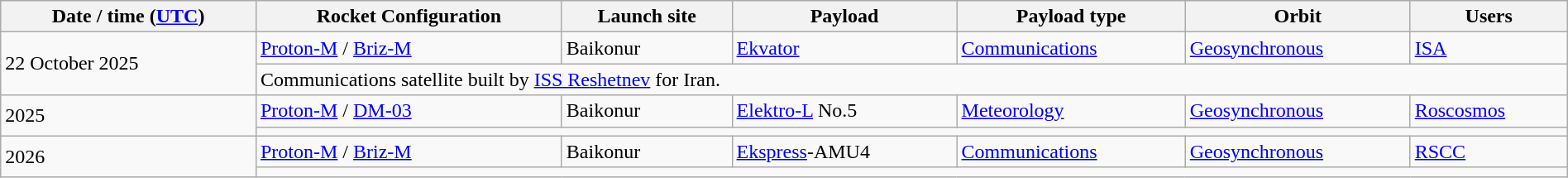<table class="wikitable plainrowheaders" style="width: 100%;">
<tr>
<th scope="col">Date / time (<a href='#'>UTC</a>)</th>
<th scope="col">Rocket Configuration</th>
<th scope="col">Launch site</th>
<th scope="col">Payload</th>
<th scope="col">Payload type</th>
<th scope="col">Orbit</th>
<th scope="col">Users</th>
</tr>
<tr>
<td rowspan="2">22 October 2025</td>
<td><a href='#'>Proton-M</a> / <a href='#'>Briz-M</a></td>
<td>Baikonur</td>
<td><a href='#'>Ekvator</a></td>
<td><a href='#'>Communications</a></td>
<td><a href='#'>Geosynchronous</a></td>
<td><a href='#'>ISA</a></td>
</tr>
<tr>
<td colspan="6">Communications satellite built by <a href='#'>ISS Reshetnev</a> for Iran.</td>
</tr>
<tr>
<td rowspan="2">2025</td>
<td><a href='#'>Proton-M</a> / <a href='#'>DM-03</a></td>
<td>Baikonur</td>
<td><a href='#'>Elektro-L</a> No.5</td>
<td><a href='#'>Meteorology</a></td>
<td><a href='#'>Geosynchronous</a></td>
<td><a href='#'>Roscosmos</a></td>
</tr>
<tr>
<td colspan="6"></td>
</tr>
<tr>
<td rowspan="2">2026</td>
<td><a href='#'>Proton-M</a> / <a href='#'>Briz-M</a></td>
<td>Baikonur</td>
<td><a href='#'>Ekspress</a>-AMU4</td>
<td><a href='#'>Communications</a></td>
<td><a href='#'>Geosynchronous</a></td>
<td><a href='#'>RSCC</a></td>
</tr>
<tr>
<td colspan="6"></td>
</tr>
</table>
